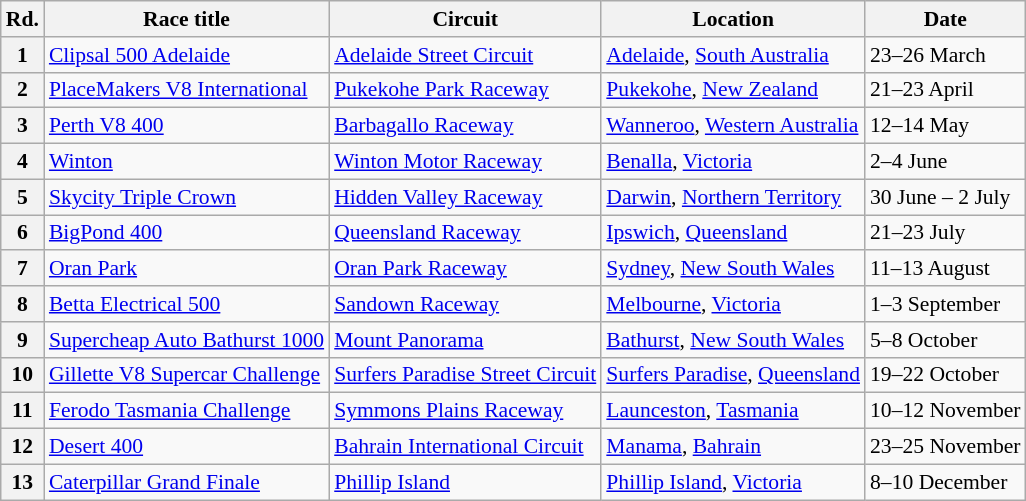<table class="wikitable" style="font-size: 90%">
<tr>
<th>Rd.</th>
<th>Race title</th>
<th>Circuit</th>
<th>Location</th>
<th>Date</th>
</tr>
<tr>
<th>1</th>
<td> <a href='#'>Clipsal 500 Adelaide</a></td>
<td><a href='#'>Adelaide Street Circuit</a></td>
<td><a href='#'>Adelaide</a>, <a href='#'>South Australia</a></td>
<td>23–26 March</td>
</tr>
<tr>
<th>2</th>
<td> <a href='#'>PlaceMakers V8 International</a></td>
<td><a href='#'>Pukekohe Park Raceway</a></td>
<td><a href='#'>Pukekohe</a>, <a href='#'>New Zealand</a></td>
<td>21–23 April</td>
</tr>
<tr>
<th>3</th>
<td> <a href='#'>Perth V8 400</a></td>
<td><a href='#'>Barbagallo Raceway</a></td>
<td><a href='#'>Wanneroo</a>, <a href='#'>Western Australia</a></td>
<td>12–14 May</td>
</tr>
<tr>
<th>4</th>
<td> <a href='#'>Winton</a></td>
<td><a href='#'>Winton Motor Raceway</a></td>
<td><a href='#'>Benalla</a>, <a href='#'>Victoria</a></td>
<td>2–4 June</td>
</tr>
<tr>
<th>5</th>
<td> <a href='#'>Skycity Triple Crown</a></td>
<td><a href='#'>Hidden Valley Raceway</a></td>
<td><a href='#'>Darwin</a>, <a href='#'>Northern Territory</a></td>
<td>30 June – 2 July</td>
</tr>
<tr>
<th>6</th>
<td> <a href='#'>BigPond 400</a></td>
<td><a href='#'>Queensland Raceway</a></td>
<td><a href='#'>Ipswich</a>, <a href='#'>Queensland</a></td>
<td>21–23 July</td>
</tr>
<tr>
<th>7</th>
<td> <a href='#'>Oran Park</a></td>
<td><a href='#'>Oran Park Raceway</a></td>
<td><a href='#'>Sydney</a>, <a href='#'>New South Wales</a></td>
<td>11–13 August</td>
</tr>
<tr>
<th>8</th>
<td> <a href='#'>Betta Electrical 500</a></td>
<td><a href='#'>Sandown Raceway</a></td>
<td><a href='#'>Melbourne</a>, <a href='#'>Victoria</a></td>
<td>1–3 September</td>
</tr>
<tr>
<th>9</th>
<td> <a href='#'>Supercheap Auto Bathurst 1000</a></td>
<td><a href='#'>Mount Panorama</a></td>
<td><a href='#'>Bathurst</a>, <a href='#'>New South Wales</a></td>
<td>5–8 October</td>
</tr>
<tr>
<th>10</th>
<td> <a href='#'>Gillette V8 Supercar Challenge</a></td>
<td><a href='#'>Surfers Paradise Street Circuit</a></td>
<td><a href='#'>Surfers Paradise</a>, <a href='#'>Queensland</a></td>
<td>19–22 October</td>
</tr>
<tr>
<th>11</th>
<td> <a href='#'>Ferodo Tasmania Challenge</a></td>
<td><a href='#'>Symmons Plains Raceway</a></td>
<td><a href='#'>Launceston</a>, <a href='#'>Tasmania</a></td>
<td>10–12 November</td>
</tr>
<tr>
<th>12</th>
<td> <a href='#'>Desert 400</a></td>
<td><a href='#'>Bahrain International Circuit</a></td>
<td><a href='#'>Manama</a>, <a href='#'>Bahrain</a></td>
<td>23–25 November</td>
</tr>
<tr>
<th>13</th>
<td> <a href='#'>Caterpillar Grand Finale</a></td>
<td><a href='#'>Phillip Island</a></td>
<td><a href='#'>Phillip Island</a>, <a href='#'>Victoria</a></td>
<td>8–10 December</td>
</tr>
</table>
